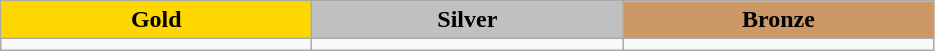<table class="wikitable" style="text-align:left">
<tr align="center">
<td width=200 bgcolor=gold><strong>Gold</strong></td>
<td width=200 bgcolor=silver><strong>Silver</strong></td>
<td width=200 bgcolor=CC9966><strong>Bronze</strong></td>
</tr>
<tr>
<td></td>
<td></td>
<td></td>
</tr>
</table>
